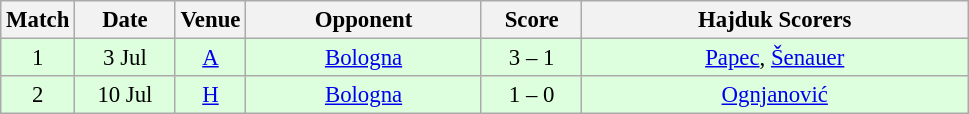<table class="wikitable sortable" style="text-align: center; font-size:95%;">
<tr>
<th width="30">Match</th>
<th width="60">Date</th>
<th width="20">Venue</th>
<th width="150">Opponent</th>
<th width="60">Score</th>
<th width="250">Hajduk Scorers</th>
</tr>
<tr bgcolor="#ddffdd">
<td>1</td>
<td>3 Jul</td>
<td><a href='#'>A</a> </td>
<td><a href='#'>Bologna</a> </td>
<td>3 – 1</td>
<td><a href='#'>Papec</a>, <a href='#'>Šenauer</a></td>
</tr>
<tr bgcolor="#ddffdd">
<td>2</td>
<td>10 Jul</td>
<td><a href='#'>H</a></td>
<td><a href='#'>Bologna</a> </td>
<td>1 – 0</td>
<td><a href='#'>Ognjanović</a></td>
</tr>
</table>
